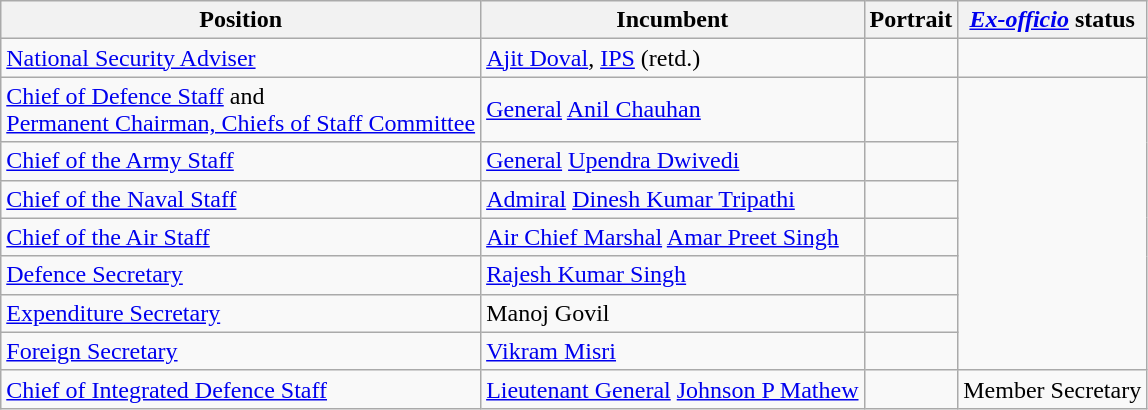<table class="wikitable">
<tr>
<th>Position</th>
<th>Incumbent</th>
<th>Portrait</th>
<th><em><a href='#'>Ex-officio</a></em> status</th>
</tr>
<tr>
<td><a href='#'>National Security Adviser</a></td>
<td><a href='#'>Ajit Doval</a>, <a href='#'>IPS</a> (retd.)</td>
<td></td>
<td></td>
</tr>
<tr>
<td><a href='#'>Chief of Defence Staff</a> and <br><a href='#'>Permanent Chairman, Chiefs of Staff Committee</a></td>
<td><a href='#'>General</a> <a href='#'>Anil Chauhan</a></td>
<td></td>
<td rowspan="7"></td>
</tr>
<tr>
<td><a href='#'>Chief of the Army Staff</a></td>
<td><a href='#'>General</a> <a href='#'>Upendra Dwivedi</a></td>
<td></td>
</tr>
<tr>
<td><a href='#'>Chief of the Naval Staff</a></td>
<td><a href='#'>Admiral</a> <a href='#'>Dinesh Kumar Tripathi</a></td>
<td></td>
</tr>
<tr>
<td><a href='#'>Chief of the Air Staff</a></td>
<td><a href='#'>Air Chief Marshal</a> <a href='#'>Amar Preet Singh</a></td>
<td></td>
</tr>
<tr>
<td><a href='#'>Defence Secretary</a></td>
<td><a href='#'>Rajesh Kumar Singh</a></td>
<td></td>
</tr>
<tr>
<td><a href='#'>Expenditure Secretary</a></td>
<td>Manoj Govil</td>
<td></td>
</tr>
<tr>
<td><a href='#'>Foreign Secretary</a><td><a href='#'>Vikram Misri</a></td>
<td></td>
</tr>
<tr>
<td><a href='#'>Chief of Integrated Defence Staff</a></td>
<td><a href='#'>Lieutenant General</a> <a href='#'>Johnson P Mathew</a></td>
<td></td>
<td>Member Secretary</td>
</tr>
</table>
